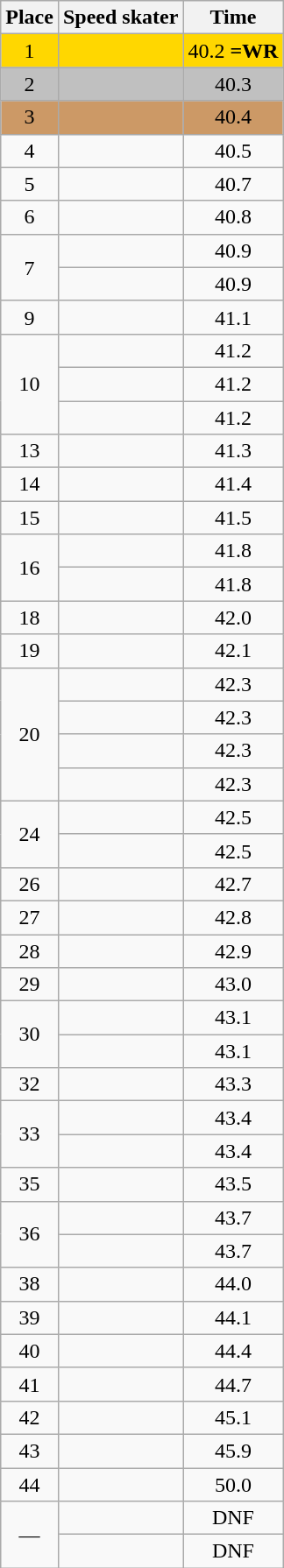<table class="wikitable" style="text-align:center">
<tr>
<th>Place</th>
<th>Speed skater</th>
<th>Time</th>
</tr>
<tr bgcolor=gold>
<td>1</td>
<td align=left></td>
<td>40.2 <strong>=WR</strong></td>
</tr>
<tr bgcolor=silver>
<td>2</td>
<td align=left></td>
<td>40.3</td>
</tr>
<tr bgcolor=cc9966>
<td>3</td>
<td align=left></td>
<td>40.4</td>
</tr>
<tr>
<td>4</td>
<td align=left></td>
<td>40.5</td>
</tr>
<tr>
<td>5</td>
<td align=left></td>
<td>40.7</td>
</tr>
<tr>
<td>6</td>
<td align=left></td>
<td>40.8</td>
</tr>
<tr>
<td rowspan=2>7</td>
<td align=left></td>
<td>40.9</td>
</tr>
<tr>
<td align=left></td>
<td>40.9</td>
</tr>
<tr>
<td>9</td>
<td align=left></td>
<td>41.1</td>
</tr>
<tr>
<td rowspan=3>10</td>
<td align=left></td>
<td>41.2</td>
</tr>
<tr>
<td align=left></td>
<td>41.2</td>
</tr>
<tr>
<td align=left></td>
<td>41.2</td>
</tr>
<tr>
<td>13</td>
<td align=left></td>
<td>41.3</td>
</tr>
<tr>
<td>14</td>
<td align=left></td>
<td>41.4</td>
</tr>
<tr>
<td>15</td>
<td align=left></td>
<td>41.5</td>
</tr>
<tr>
<td rowspan=2>16</td>
<td align=left></td>
<td>41.8</td>
</tr>
<tr>
<td align=left></td>
<td>41.8</td>
</tr>
<tr>
<td>18</td>
<td align=left></td>
<td>42.0</td>
</tr>
<tr>
<td>19</td>
<td align=left></td>
<td>42.1</td>
</tr>
<tr>
<td rowspan=4>20</td>
<td Align=left></td>
<td>42.3</td>
</tr>
<tr>
<td align=left></td>
<td>42.3</td>
</tr>
<tr>
<td align=left></td>
<td>42.3</td>
</tr>
<tr>
<td align=left></td>
<td>42.3</td>
</tr>
<tr>
<td rowspan=2>24</td>
<td align=left></td>
<td>42.5</td>
</tr>
<tr>
<td align=left></td>
<td>42.5</td>
</tr>
<tr>
<td>26</td>
<td align=left></td>
<td>42.7</td>
</tr>
<tr>
<td>27</td>
<td align=left></td>
<td>42.8</td>
</tr>
<tr>
<td>28</td>
<td align=left></td>
<td>42.9</td>
</tr>
<tr>
<td>29</td>
<td align=left></td>
<td>43.0</td>
</tr>
<tr>
<td rowspan=2>30</td>
<td align=left></td>
<td>43.1</td>
</tr>
<tr>
<td align=left></td>
<td>43.1</td>
</tr>
<tr>
<td>32</td>
<td align=left></td>
<td>43.3</td>
</tr>
<tr>
<td rowspan=2>33</td>
<td align=left></td>
<td>43.4</td>
</tr>
<tr>
<td align=left></td>
<td>43.4</td>
</tr>
<tr>
<td>35</td>
<td align=left></td>
<td>43.5</td>
</tr>
<tr>
<td rowspan=2>36</td>
<td align=left></td>
<td>43.7</td>
</tr>
<tr>
<td align=left></td>
<td>43.7</td>
</tr>
<tr>
<td>38</td>
<td align=left></td>
<td>44.0</td>
</tr>
<tr>
<td>39</td>
<td align=left></td>
<td>44.1</td>
</tr>
<tr>
<td>40</td>
<td align=left></td>
<td>44.4</td>
</tr>
<tr>
<td>41</td>
<td align=left></td>
<td>44.7</td>
</tr>
<tr>
<td>42</td>
<td align=left></td>
<td>45.1</td>
</tr>
<tr>
<td>43</td>
<td align=left></td>
<td>45.9</td>
</tr>
<tr>
<td>44</td>
<td align=left></td>
<td>50.0</td>
</tr>
<tr>
<td rowspan=2>—</td>
<td align=left></td>
<td>DNF</td>
</tr>
<tr>
<td align=left></td>
<td>DNF</td>
</tr>
</table>
